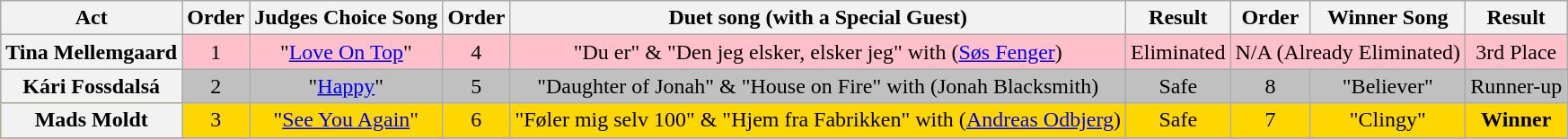<table class="wikitable plainrowheaders" style="text-align:center;">
<tr>
<th scope="col">Act</th>
<th scope="col">Order</th>
<th scope="col">Judges Choice Song</th>
<th scope="col">Order</th>
<th scope="col">Duet song (with a Special Guest)</th>
<th scope="col">Result</th>
<th scope="col">Order</th>
<th scope="col">Winner Song</th>
<th scope="col">Result</th>
</tr>
<tr style="background:pink">
<th scope=row>Tina Mellemgaard</th>
<td>1</td>
<td>"<a href='#'>Love On Top</a>"</td>
<td>4</td>
<td>"Du er" & "Den jeg elsker, elsker jeg" with (<a href='#'>Søs Fenger</a>)</td>
<td>Eliminated</td>
<td colspan="2">N/A (Already Eliminated)</td>
<td>3rd Place</td>
</tr>
<tr style="background:silver">
<th scope=row>Kári Fossdalsá</th>
<td>2</td>
<td>"<a href='#'>Happy</a>"</td>
<td>5</td>
<td>"Daughter of Jonah" & "House on Fire" with (Jonah Blacksmith)</td>
<td>Safe</td>
<td>8</td>
<td>"Believer"</td>
<td>Runner-up</td>
</tr>
<tr style="background:gold">
<th scope=row>Mads Moldt</th>
<td>3</td>
<td>"<a href='#'>See You Again</a>"</td>
<td>6</td>
<td>"Føler mig selv 100" & "Hjem fra Fabrikken" with (<a href='#'>Andreas Odbjerg</a>)</td>
<td>Safe</td>
<td>7</td>
<td>"Clingy"</td>
<td><strong>Winner</strong></td>
</tr>
<tr>
</tr>
</table>
